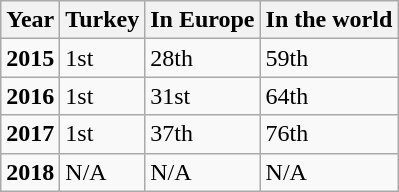<table class="wikitable">
<tr>
<th>Year</th>
<th>Turkey</th>
<th>In Europe</th>
<th>In the world</th>
</tr>
<tr>
<td><strong>2015</strong></td>
<td>1st</td>
<td>28th</td>
<td>59th</td>
</tr>
<tr>
<td><strong>2016</strong></td>
<td>1st</td>
<td>31st</td>
<td>64th</td>
</tr>
<tr>
<td><strong>2017</strong></td>
<td>1st</td>
<td>37th</td>
<td>76th</td>
</tr>
<tr>
<td><strong>2018</strong></td>
<td>N/A</td>
<td>N/A</td>
<td>N/A</td>
</tr>
</table>
